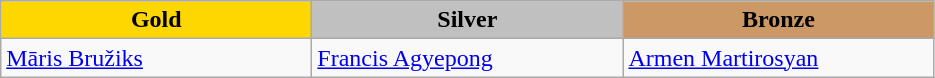<table class="wikitable" style="text-align:left">
<tr align="center">
<td width=200 bgcolor=gold><strong>Gold</strong></td>
<td width=200 bgcolor=silver><strong>Silver</strong></td>
<td width=200 bgcolor=CC9966><strong>Bronze</strong></td>
</tr>
<tr>
<td><a href='#'>Māris Bružiks</a><br><em></em></td>
<td><a href='#'>Francis Agyepong</a><br><em></em></td>
<td><a href='#'>Armen Martirosyan</a><br><em></em></td>
</tr>
</table>
